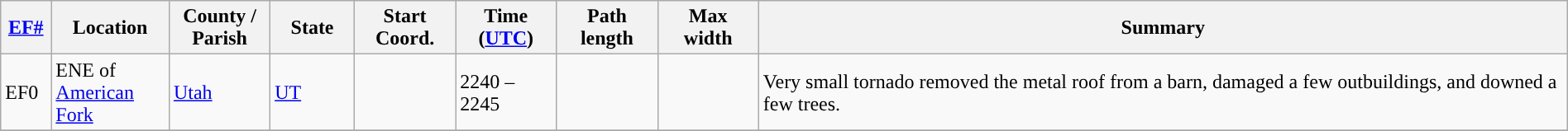<table class="wikitable sortable" style="width:100%;">
<tr>
<th scope="col" width="3%" align="center"><a href='#'>EF#</a></th>
<th scope="col" width="7%" align="center" class="unsortable">Location</th>
<th scope="col" width="6%" align="center" class="unsortable">County / Parish</th>
<th scope="col" width="5%" align="center">State</th>
<th scope="col" width="6%" align="center">Start Coord.</th>
<th scope="col" width="6%" align="center">Time (<a href='#'>UTC</a>)</th>
<th scope="col" width="6%" align="center">Path length</th>
<th scope="col" width="6%" align="center">Max width</th>
<th scope="col" width="48%" class="unsortable" align="center">Summary</th>
</tr>
<tr>
<td>EF0</td>
<td>ENE of <a href='#'>American Fork</a></td>
<td><a href='#'>Utah</a></td>
<td><a href='#'>UT</a></td>
<td></td>
<td>2240 – 2245</td>
<td></td>
<td></td>
<td>Very small tornado removed the metal roof from a barn, damaged a few outbuildings, and downed a few trees.</td>
</tr>
<tr>
</tr>
</table>
